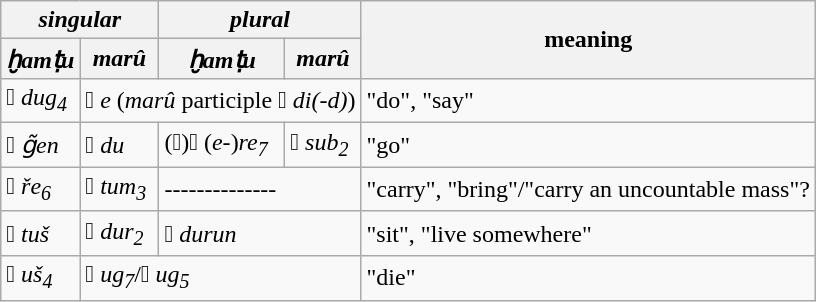<table class="wikitable">
<tr>
<th colspan="2"><em>singular</em></th>
<th colspan="2"><em>plural</em></th>
<th rowspan="2">meaning</th>
</tr>
<tr>
<th><em>ḫamṭu</em></th>
<th><em>marû</em></th>
<th><em>ḫamṭu</em></th>
<th><em>marû</em></th>
</tr>
<tr>
<td>𒅗 <em>dug<sub>4</sub></em></td>
<td colspan="3">𒂊 <em>e</em> (<em>marû</em> participle <em>𒁲 di(-d)</em>)</td>
<td>"do", "say"</td>
</tr>
<tr>
<td>𒁺 <em>g̃en</em></td>
<td>𒁺 <em>du</em></td>
<td>(𒂊)𒁻 (<em>e-</em>)<em>re<sub>7</sub></em></td>
<td>𒁻 <em>sub<sub>2</sub></em></td>
<td>"go"</td>
</tr>
<tr>
<td>𒁺 <em>ře<sub>6</sub></em></td>
<td>𒉐 <em>tum<sub>3</sub></em></td>
<td colspan="2">--------------</td>
<td>"carry", "bring"/"carry an uncountable mass"?</td>
</tr>
<tr>
<td>𒆪 <em>tuš</em></td>
<td>𒆪 <em>dur<sub>2</sub></em></td>
<td colspan="2">𒂉 <em>durun</em></td>
<td>"sit", "live somewhere"</td>
</tr>
<tr>
<td>𒁁 <em>uš<sub>4</sub></em></td>
<td colspan="3">𒁁 <em>ug<sub>7</sub></em>/𒂦 <em>ug<sub>5</sub></em></td>
<td>"die"</td>
</tr>
</table>
